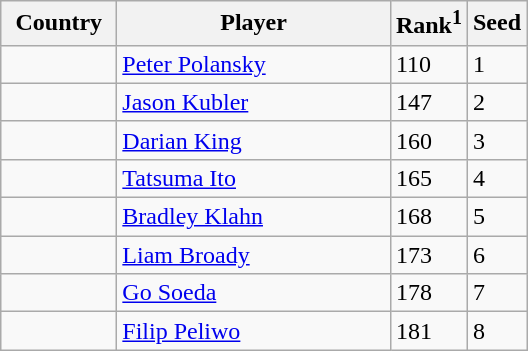<table class="sortable wikitable">
<tr>
<th style="width:70px;">Country</th>
<th style="width:175px;">Player</th>
<th>Rank<sup>1</sup></th>
<th>Seed</th>
</tr>
<tr>
<td></td>
<td><a href='#'>Peter Polansky</a></td>
<td>110</td>
<td>1</td>
</tr>
<tr>
<td></td>
<td><a href='#'>Jason Kubler</a></td>
<td>147</td>
<td>2</td>
</tr>
<tr>
<td></td>
<td><a href='#'>Darian King</a></td>
<td>160</td>
<td>3</td>
</tr>
<tr>
<td></td>
<td><a href='#'>Tatsuma Ito</a></td>
<td>165</td>
<td>4</td>
</tr>
<tr>
<td></td>
<td><a href='#'>Bradley Klahn</a></td>
<td>168</td>
<td>5</td>
</tr>
<tr>
<td></td>
<td><a href='#'>Liam Broady</a></td>
<td>173</td>
<td>6</td>
</tr>
<tr>
<td></td>
<td><a href='#'>Go Soeda</a></td>
<td>178</td>
<td>7</td>
</tr>
<tr>
<td></td>
<td><a href='#'>Filip Peliwo</a></td>
<td>181</td>
<td>8</td>
</tr>
</table>
